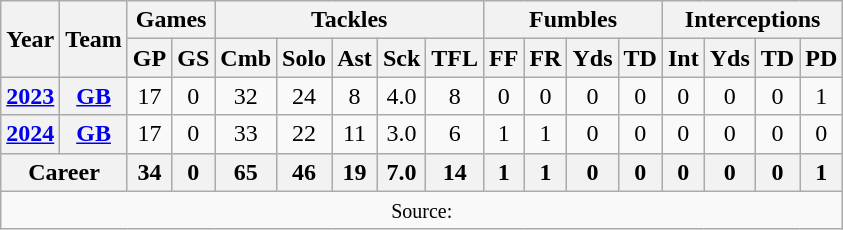<table class="wikitable" style="text-align:center;">
<tr>
<th rowspan="2">Year</th>
<th rowspan="2">Team</th>
<th colspan="2">Games</th>
<th colspan="5">Tackles</th>
<th colspan="4">Fumbles</th>
<th colspan="4">Interceptions</th>
</tr>
<tr>
<th>GP</th>
<th>GS</th>
<th>Cmb</th>
<th>Solo</th>
<th>Ast</th>
<th>Sck</th>
<th>TFL</th>
<th>FF</th>
<th>FR</th>
<th>Yds</th>
<th>TD</th>
<th>Int</th>
<th>Yds</th>
<th>TD</th>
<th>PD</th>
</tr>
<tr>
<th><a href='#'>2023</a></th>
<th><a href='#'>GB</a></th>
<td>17</td>
<td>0</td>
<td>32</td>
<td>24</td>
<td>8</td>
<td>4.0</td>
<td>8</td>
<td>0</td>
<td>0</td>
<td>0</td>
<td>0</td>
<td>0</td>
<td>0</td>
<td>0</td>
<td>1</td>
</tr>
<tr>
<th><a href='#'>2024</a></th>
<th><a href='#'>GB</a></th>
<td>17</td>
<td>0</td>
<td>33</td>
<td>22</td>
<td>11</td>
<td>3.0</td>
<td>6</td>
<td>1</td>
<td>1</td>
<td>0</td>
<td>0</td>
<td>0</td>
<td>0</td>
<td>0</td>
<td>0</td>
</tr>
<tr>
<th colspan="2">Career</th>
<th>34</th>
<th>0</th>
<th>65</th>
<th>46</th>
<th>19</th>
<th>7.0</th>
<th>14</th>
<th>1</th>
<th>1</th>
<th>0</th>
<th>0</th>
<th>0</th>
<th>0</th>
<th>0</th>
<th>1</th>
</tr>
<tr>
<td colspan="18"><small>Source: </small></td>
</tr>
</table>
